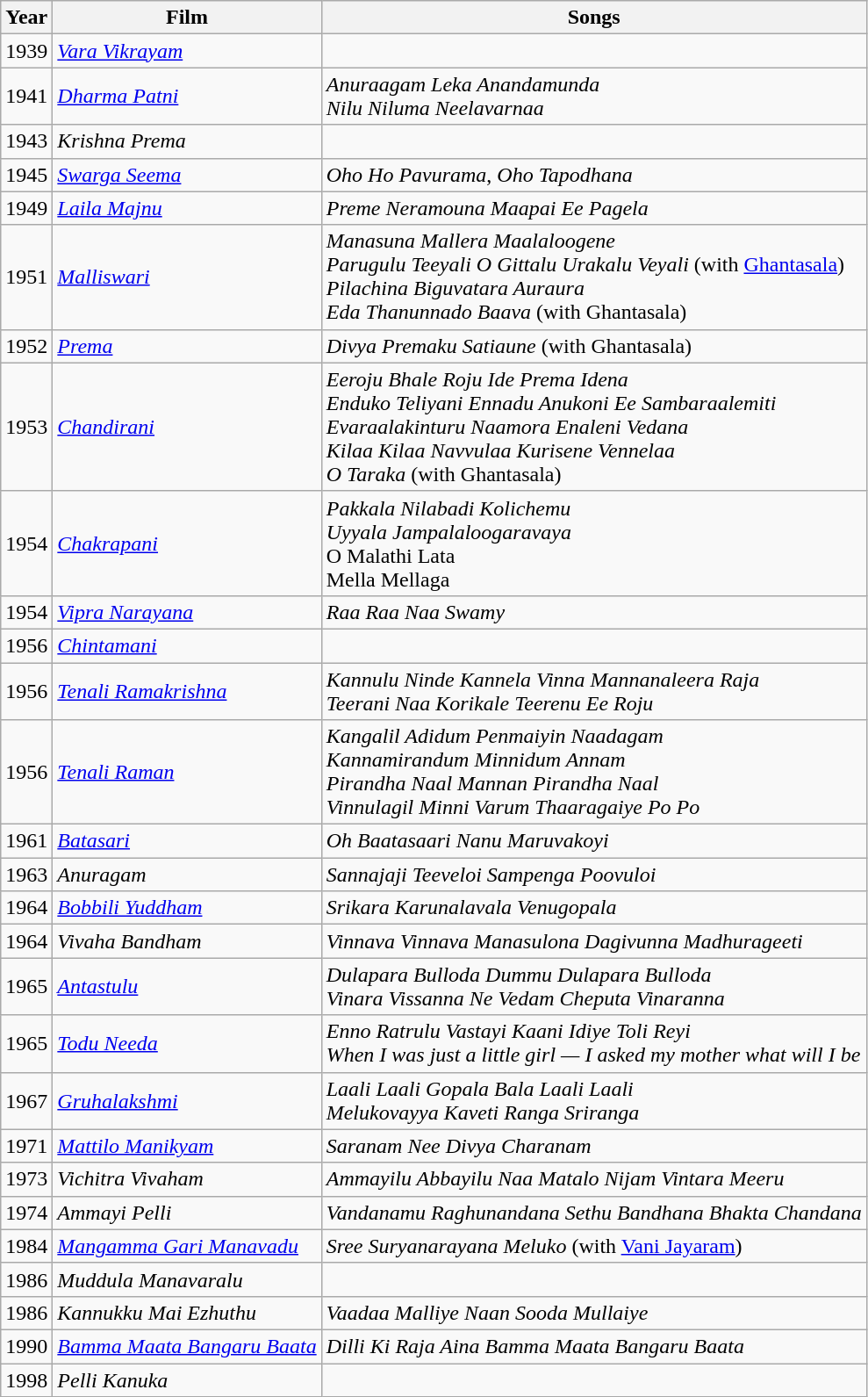<table class="wikitable">
<tr>
<th>Year</th>
<th>Film</th>
<th>Songs</th>
</tr>
<tr>
<td>1939</td>
<td><em><a href='#'>Vara Vikrayam</a></em></td>
<td></td>
</tr>
<tr>
<td>1941</td>
<td><em><a href='#'>Dharma Patni</a></em></td>
<td><em>Anuraagam Leka Anandamunda</em><br><em>Nilu Niluma Neelavarnaa</em></td>
</tr>
<tr>
<td>1943</td>
<td><em>Krishna Prema</em></td>
<td></td>
</tr>
<tr>
<td>1945</td>
<td><em><a href='#'>Swarga Seema</a></em></td>
<td><em>Oho Ho Pavurama</em>, <em>Oho Tapodhana</em></td>
</tr>
<tr>
<td>1949</td>
<td><em><a href='#'>Laila Majnu</a></em></td>
<td><em>Preme Neramouna Maapai Ee Pagela</em></td>
</tr>
<tr>
<td>1951</td>
<td><em><a href='#'>Malliswari</a></em></td>
<td><em>Manasuna Mallera Maalaloogene</em><br><em>Parugulu Teeyali O Gittalu Urakalu Veyali</em> (with <a href='#'>Ghantasala</a>)<br><em>Pilachina Biguvatara Auraura</em><br><em>Eda Thanunnado Baava</em> (with Ghantasala)</td>
</tr>
<tr>
<td>1952</td>
<td><em><a href='#'>Prema</a></em></td>
<td><em>Divya Premaku Satiaune</em> (with Ghantasala)</td>
</tr>
<tr>
<td>1953</td>
<td><em><a href='#'>Chandirani</a></em></td>
<td><em>Eeroju Bhale Roju Ide Prema Idena</em><br><em>Enduko Teliyani Ennadu Anukoni Ee Sambaraalemiti</em><br><em>Evaraalakinturu Naamora Enaleni Vedana</em><br><em>Kilaa Kilaa Navvulaa Kurisene Vennelaa</em><br><em>O Taraka</em> (with Ghantasala)</td>
</tr>
<tr>
<td>1954</td>
<td><em><a href='#'>Chakrapani</a></em></td>
<td><em>Pakkala Nilabadi Kolichemu</em><br><em>Uyyala Jampalaloogaravaya</em> <br> O Malathi Lata <br> Mella Mellaga</td>
</tr>
<tr>
<td>1954</td>
<td><em><a href='#'>Vipra Narayana</a></em></td>
<td><em>Raa Raa Naa Swamy</em></td>
</tr>
<tr>
<td>1956</td>
<td><em><a href='#'>Chintamani</a></em></td>
<td></td>
</tr>
<tr>
<td>1956</td>
<td><em><a href='#'>Tenali Ramakrishna</a></em></td>
<td><em>Kannulu Ninde Kannela Vinna Mannanaleera Raja</em><br><em>Teerani Naa Korikale Teerenu Ee Roju</em></td>
</tr>
<tr>
<td>1956</td>
<td><em><a href='#'>Tenali Raman</a></em></td>
<td><em>Kangalil Adidum Penmaiyin Naadagam</em><br><em>Kannamirandum Minnidum Annam</em><br><em>Pirandha Naal Mannan Pirandha Naal</em><br><em>Vinnulagil Minni Varum Thaaragaiye Po Po</em></td>
</tr>
<tr>
<td>1961</td>
<td><em><a href='#'>Batasari</a></em></td>
<td><em>Oh Baatasaari Nanu Maruvakoyi</em></td>
</tr>
<tr>
<td>1963</td>
<td><em>Anuragam</em></td>
<td><em>Sannajaji Teeveloi Sampenga Poovuloi</em></td>
</tr>
<tr>
<td>1964</td>
<td><em><a href='#'>Bobbili Yuddham</a></em></td>
<td><em>Srikara Karunalavala Venugopala</em></td>
</tr>
<tr>
<td>1964</td>
<td><em>Vivaha Bandham</em></td>
<td><em>Vinnava Vinnava Manasulona Dagivunna Madhurageeti</em></td>
</tr>
<tr>
<td>1965</td>
<td><em><a href='#'>Antastulu</a></em></td>
<td><em>Dulapara Bulloda Dummu Dulapara Bulloda</em><br><em>Vinara Vissanna Ne Vedam Cheputa Vinaranna</em></td>
</tr>
<tr>
<td>1965</td>
<td><em><a href='#'>Todu Needa</a></em></td>
<td><em>Enno Ratrulu Vastayi Kaani Idiye Toli Reyi</em><br><em>When I was just a little girl — I asked my mother what will I be</em></td>
</tr>
<tr>
<td>1967</td>
<td><em><a href='#'>Gruhalakshmi</a></em></td>
<td><em>Laali Laali Gopala Bala Laali Laali</em><br><em>Melukovayya Kaveti Ranga Sriranga</em></td>
</tr>
<tr>
<td>1971</td>
<td><em><a href='#'>Mattilo Manikyam</a></em></td>
<td><em>Saranam Nee Divya Charanam</em></td>
</tr>
<tr>
<td>1973</td>
<td><em>Vichitra Vivaham</em></td>
<td><em>Ammayilu Abbayilu Naa Matalo Nijam Vintara Meeru</em></td>
</tr>
<tr>
<td>1974</td>
<td><em>Ammayi Pelli</em></td>
<td><em>Vandanamu Raghunandana Sethu Bandhana Bhakta Chandana</em></td>
</tr>
<tr>
<td>1984</td>
<td><em><a href='#'>Mangamma Gari Manavadu</a></em></td>
<td><em>Sree Suryanarayana Meluko</em> (with <a href='#'>Vani Jayaram</a>)</td>
</tr>
<tr>
<td>1986</td>
<td><em>Muddula Manavaralu</em></td>
<td></td>
</tr>
<tr>
<td>1986</td>
<td><em>Kannukku Mai Ezhuthu</em></td>
<td><em>Vaadaa Malliye Naan Sooda Mullaiye</em></td>
</tr>
<tr>
<td>1990</td>
<td><em><a href='#'>Bamma Maata Bangaru Baata</a></em></td>
<td><em>Dilli Ki Raja Aina Bamma Maata Bangaru Baata</em></td>
</tr>
<tr>
<td>1998</td>
<td><em>Pelli Kanuka</em></td>
<td></td>
</tr>
</table>
